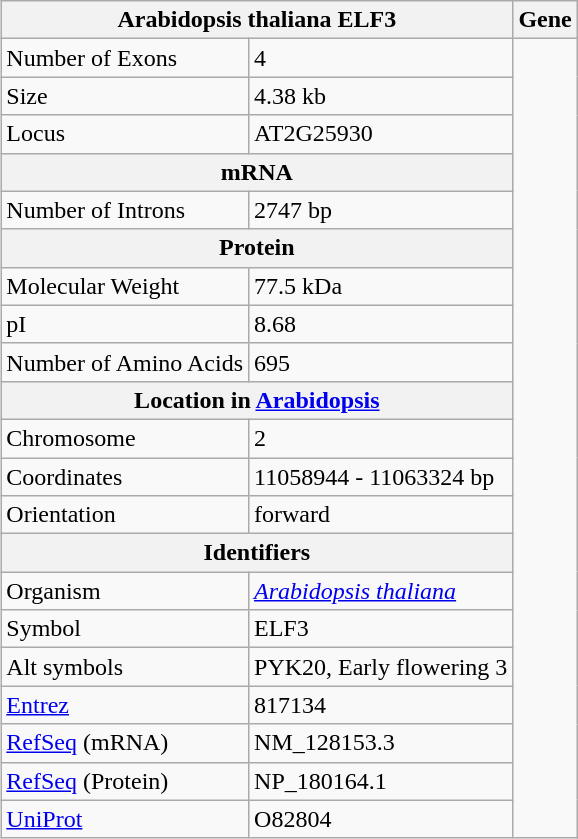<table class="wikitable" style="float:right;">
<tr>
<th colspan="2">Arabidopsis thaliana ELF3</th>
<th colspan="2">Gene</th>
</tr>
<tr>
<td>Number of Exons</td>
<td>4</td>
</tr>
<tr>
<td>Size</td>
<td>4.38 kb</td>
</tr>
<tr>
<td>Locus</td>
<td>AT2G25930</td>
</tr>
<tr>
<th colspan="2">mRNA</th>
</tr>
<tr>
<td>Number of Introns</td>
<td>2747 bp</td>
</tr>
<tr>
<th colspan="2">Protein</th>
</tr>
<tr>
<td>Molecular Weight</td>
<td>77.5 kDa</td>
</tr>
<tr>
<td>pI</td>
<td>8.68</td>
</tr>
<tr>
<td>Number of Amino Acids</td>
<td>695</td>
</tr>
<tr>
<th colspan="2">Location in <a href='#'>Arabidopsis</a></th>
</tr>
<tr>
<td>Chromosome</td>
<td>2</td>
</tr>
<tr>
<td>Coordinates</td>
<td>11058944 - 11063324 bp</td>
</tr>
<tr>
<td>Orientation</td>
<td>forward</td>
</tr>
<tr>
<th colspan="2">Identifiers</th>
</tr>
<tr>
<td>Organism</td>
<td><em><a href='#'>Arabidopsis thaliana</a></em></td>
</tr>
<tr>
<td>Symbol</td>
<td>ELF3</td>
</tr>
<tr>
<td>Alt symbols</td>
<td>PYK20, Early flowering 3</td>
</tr>
<tr>
<td><a href='#'>Entrez</a></td>
<td>817134</td>
</tr>
<tr>
<td><a href='#'>RefSeq</a> (mRNA)</td>
<td>NM_128153.3</td>
</tr>
<tr>
<td><a href='#'>RefSeq</a> (Protein)</td>
<td>NP_180164.1</td>
</tr>
<tr>
<td><a href='#'>UniProt</a></td>
<td>O82804</td>
</tr>
</table>
